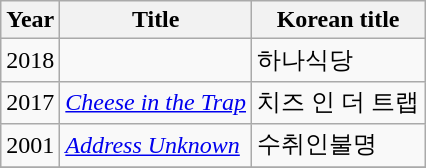<table class="wikitable sortable">
<tr>
<th>Year</th>
<th>Title</th>
<th>Korean title</th>
</tr>
<tr>
<td>2018</td>
<td><em></em></td>
<td>하나식당</td>
</tr>
<tr>
<td>2017</td>
<td><em><a href='#'>Cheese in the Trap</a></em></td>
<td>치즈 인 더 트랩</td>
</tr>
<tr>
<td>2001</td>
<td><em><a href='#'>Address Unknown</a></em></td>
<td>수취인불명</td>
</tr>
<tr>
</tr>
</table>
